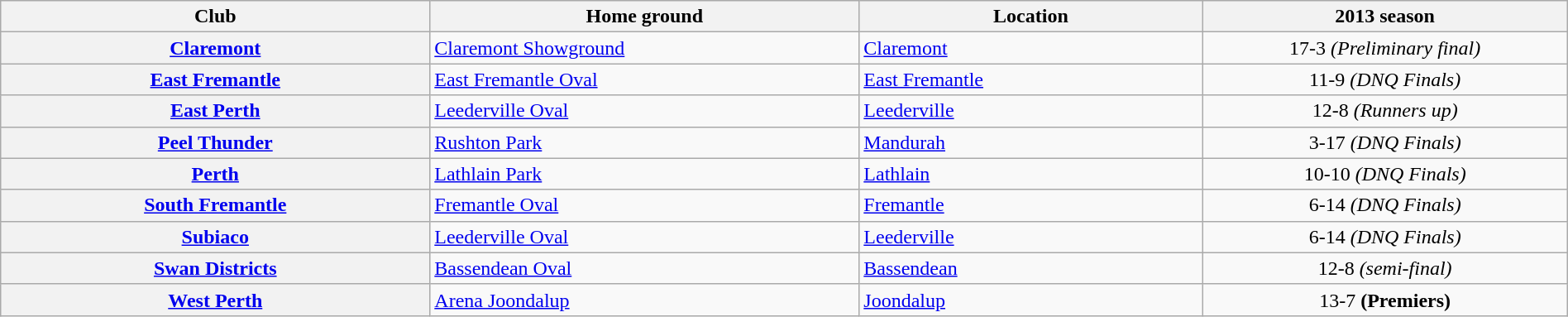<table class="wikitable sortable" style="width:100%; text-align:left">
<tr>
<th style="width:20%">Club</th>
<th style="width:20%">Home ground</th>
<th style="width:16%">Location</th>
<th style="width:17%">2013 season</th>
</tr>
<tr>
<th scope="row"><a href='#'>Claremont</a></th>
<td><a href='#'>Claremont Showground</a></td>
<td><a href='#'>Claremont</a></td>
<td align=center>17-3 <em>(Preliminary final)</em></td>
</tr>
<tr>
<th scope="row"><a href='#'>East Fremantle</a></th>
<td><a href='#'>East Fremantle Oval</a></td>
<td><a href='#'>East Fremantle</a></td>
<td align=center>11-9 <em>(DNQ Finals)</em></td>
</tr>
<tr>
<th scope="row"><a href='#'>East Perth</a></th>
<td><a href='#'>Leederville Oval</a></td>
<td><a href='#'>Leederville</a></td>
<td align=center>12-8 <em>(Runners up)</em></td>
</tr>
<tr>
<th scope="row"><a href='#'>Peel Thunder</a></th>
<td><a href='#'>Rushton Park</a></td>
<td><a href='#'>Mandurah</a></td>
<td align=center>3-17 <em>(DNQ Finals)</em></td>
</tr>
<tr>
<th scope="row"><a href='#'>Perth</a></th>
<td><a href='#'>Lathlain Park</a></td>
<td><a href='#'>Lathlain</a></td>
<td align=center>10-10 <em>(DNQ Finals)</em></td>
</tr>
<tr>
<th scope="row"><a href='#'>South Fremantle</a></th>
<td><a href='#'>Fremantle Oval</a></td>
<td><a href='#'>Fremantle</a></td>
<td align=center>6-14 <em>(DNQ Finals)</em></td>
</tr>
<tr>
<th scope="row"><a href='#'>Subiaco</a></th>
<td><a href='#'>Leederville Oval</a></td>
<td><a href='#'>Leederville</a></td>
<td align=center>6-14 <em>(DNQ Finals)</em></td>
</tr>
<tr>
<th scope="row"><a href='#'>Swan Districts</a></th>
<td><a href='#'>Bassendean Oval</a></td>
<td><a href='#'>Bassendean</a></td>
<td align=center>12-8 <em>(semi-final)</em></td>
</tr>
<tr>
<th scope="row"><a href='#'>West Perth</a></th>
<td><a href='#'>Arena Joondalup</a></td>
<td><a href='#'>Joondalup</a></td>
<td align=center>13-7 <strong>(Premiers)</strong></td>
</tr>
</table>
